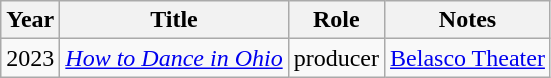<table class="wikitable sortable">
<tr>
<th>Year</th>
<th>Title</th>
<th>Role</th>
<th>Notes</th>
</tr>
<tr>
<td>2023</td>
<td><em><a href='#'>How to Dance in Ohio</a></em></td>
<td>producer</td>
<td><a href='#'>Belasco Theater</a></td>
</tr>
</table>
